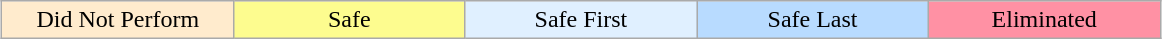<table class="wikitable" style="margin:1em auto; text-align:center;">
<tr>
<td bgcolor="FFEBCD" width="15%">Did Not Perform</td>
<td bgcolor="#FDFC8F" width="15%">Safe</td>
<td bgcolor="E0F0FF" width="15%">Safe First</td>
<td bgcolor="B8DBFF" width="15%">Safe Last</td>
<td bgcolor="#FF91A4" width="15%">Eliminated</td>
</tr>
</table>
